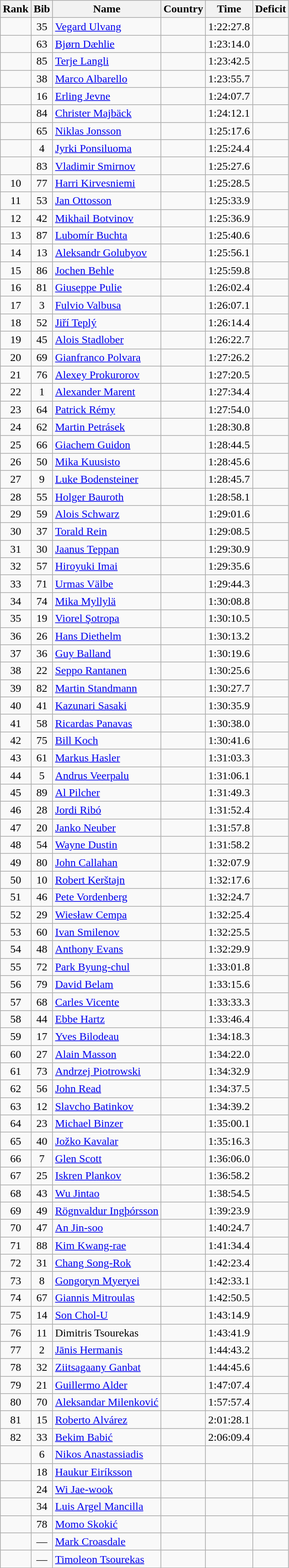<table class="wikitable sortable" style="text-align:center">
<tr>
<th>Rank</th>
<th>Bib</th>
<th>Name</th>
<th>Country</th>
<th>Time</th>
<th>Deficit</th>
</tr>
<tr>
<td></td>
<td>35</td>
<td align="left"><a href='#'>Vegard Ulvang</a></td>
<td align="left"></td>
<td>1:22:27.8</td>
<td></td>
</tr>
<tr>
<td></td>
<td>63</td>
<td align="left"><a href='#'>Bjørn Dæhlie</a></td>
<td align="left"></td>
<td>1:23:14.0</td>
<td align=right></td>
</tr>
<tr>
<td></td>
<td>85</td>
<td align="left"><a href='#'>Terje Langli</a></td>
<td align="left"></td>
<td>1:23:42.5</td>
<td align=right></td>
</tr>
<tr>
<td></td>
<td>38</td>
<td align="left"><a href='#'>Marco Albarello</a></td>
<td align="left"></td>
<td>1:23:55.7</td>
<td align=right></td>
</tr>
<tr>
<td></td>
<td>16</td>
<td align="left"><a href='#'>Erling Jevne</a></td>
<td align="left"></td>
<td>1:24:07.7</td>
<td align=right></td>
</tr>
<tr>
<td></td>
<td>84</td>
<td align="left"><a href='#'>Christer Majbäck</a></td>
<td align="left"></td>
<td>1:24:12.1</td>
<td align=right></td>
</tr>
<tr>
<td></td>
<td>65</td>
<td align="left"><a href='#'>Niklas Jonsson</a></td>
<td align="left"></td>
<td>1:25:17.6</td>
<td align=right></td>
</tr>
<tr>
<td></td>
<td>4</td>
<td align="left"><a href='#'>Jyrki Ponsiluoma</a></td>
<td align="left"></td>
<td>1:25:24.4</td>
<td align=right></td>
</tr>
<tr>
<td></td>
<td>83</td>
<td align="left"><a href='#'>Vladimir Smirnov</a></td>
<td align="left"></td>
<td>1:25:27.6</td>
<td align=right></td>
</tr>
<tr>
<td>10</td>
<td>77</td>
<td align="left"><a href='#'>Harri Kirvesniemi</a></td>
<td align="left"></td>
<td>1:25:28.5</td>
<td align=right></td>
</tr>
<tr>
<td>11</td>
<td>53</td>
<td align="left"><a href='#'>Jan Ottosson</a></td>
<td align="left"></td>
<td>1:25:33.9</td>
<td align=right></td>
</tr>
<tr>
<td>12</td>
<td>42</td>
<td align="left"><a href='#'>Mikhail Botvinov</a></td>
<td align="left"></td>
<td>1:25:36.9</td>
<td align=right></td>
</tr>
<tr>
<td>13</td>
<td>87</td>
<td align="left"><a href='#'>Lubomír Buchta</a></td>
<td align="left"></td>
<td>1:25:40.6</td>
<td align=right></td>
</tr>
<tr>
<td>14</td>
<td>13</td>
<td align="left"><a href='#'>Aleksandr Golubyov</a></td>
<td align="left"></td>
<td>1:25:56.1</td>
<td align=right></td>
</tr>
<tr>
<td>15</td>
<td>86</td>
<td align="left"><a href='#'>Jochen Behle</a></td>
<td align="left"></td>
<td>1:25:59.8</td>
<td align=right></td>
</tr>
<tr>
<td>16</td>
<td>81</td>
<td align="left"><a href='#'>Giuseppe Pulie</a></td>
<td align="left"></td>
<td>1:26:02.4</td>
<td align=right></td>
</tr>
<tr>
<td>17</td>
<td>3</td>
<td align="left"><a href='#'>Fulvio Valbusa</a></td>
<td align="left"></td>
<td>1:26:07.1</td>
<td align=right></td>
</tr>
<tr>
<td>18</td>
<td>52</td>
<td align="left"><a href='#'>Jiří Teplý</a></td>
<td align="left"></td>
<td>1:26:14.4</td>
<td align=right></td>
</tr>
<tr>
<td>19</td>
<td>45</td>
<td align="left"><a href='#'>Alois Stadlober</a></td>
<td align="left"></td>
<td>1:26:22.7</td>
<td align=right></td>
</tr>
<tr>
<td>20</td>
<td>69</td>
<td align="left"><a href='#'>Gianfranco Polvara</a></td>
<td align="left"></td>
<td>1:27:26.2</td>
<td align=right></td>
</tr>
<tr>
<td>21</td>
<td>76</td>
<td align="left"><a href='#'>Alexey Prokurorov</a></td>
<td align="left"></td>
<td>1:27:20.5</td>
<td align=right></td>
</tr>
<tr>
<td>22</td>
<td>1</td>
<td align="left"><a href='#'>Alexander Marent</a></td>
<td align="left"></td>
<td>1:27:34.4</td>
<td align=right></td>
</tr>
<tr>
<td>23</td>
<td>64</td>
<td align="left"><a href='#'>Patrick Rémy</a></td>
<td align="left"></td>
<td>1:27:54.0</td>
<td align=right></td>
</tr>
<tr>
<td>24</td>
<td>62</td>
<td align="left"><a href='#'>Martin Petrásek</a></td>
<td align="left"></td>
<td>1:28:30.8</td>
<td align=right></td>
</tr>
<tr>
<td>25</td>
<td>66</td>
<td align="left"><a href='#'>Giachem Guidon</a></td>
<td align="left"></td>
<td>1:28:44.5</td>
<td align=right></td>
</tr>
<tr>
<td>26</td>
<td>50</td>
<td align="left"><a href='#'>Mika Kuusisto</a></td>
<td align="left"></td>
<td>1:28:45.6</td>
<td align=right></td>
</tr>
<tr>
<td>27</td>
<td>9</td>
<td align="left"><a href='#'>Luke Bodensteiner</a></td>
<td align="left"></td>
<td>1:28:45.7</td>
<td align=right></td>
</tr>
<tr>
<td>28</td>
<td>55</td>
<td align="left"><a href='#'>Holger Bauroth</a></td>
<td align="left"></td>
<td>1:28:58.1</td>
<td align=right></td>
</tr>
<tr>
<td>29</td>
<td>59</td>
<td align="left"><a href='#'>Alois Schwarz</a></td>
<td align="left"></td>
<td>1:29:01.6</td>
<td align=right></td>
</tr>
<tr>
<td>30</td>
<td>37</td>
<td align="left"><a href='#'>Torald Rein</a></td>
<td align="left"></td>
<td>1:29:08.5</td>
<td align=right></td>
</tr>
<tr>
<td>31</td>
<td>30</td>
<td align="left"><a href='#'>Jaanus Teppan</a></td>
<td align="left"></td>
<td>1:29:30.9</td>
<td align=right></td>
</tr>
<tr>
<td>32</td>
<td>57</td>
<td align="left"><a href='#'>Hiroyuki Imai</a></td>
<td align="left"></td>
<td>1:29:35.6</td>
<td align=right></td>
</tr>
<tr>
<td>33</td>
<td>71</td>
<td align="left"><a href='#'>Urmas Välbe</a></td>
<td align="left"></td>
<td>1:29:44.3</td>
<td align=right></td>
</tr>
<tr>
<td>34</td>
<td>74</td>
<td align="left"><a href='#'>Mika Myllylä</a></td>
<td align="left"></td>
<td>1:30:08.8</td>
<td align=right></td>
</tr>
<tr>
<td>35</td>
<td>19</td>
<td align="left"><a href='#'>Viorel Şotropa</a></td>
<td align="left"></td>
<td>1:30:10.5</td>
<td align=right></td>
</tr>
<tr>
<td>36</td>
<td>26</td>
<td align="left"><a href='#'>Hans Diethelm</a></td>
<td align="left"></td>
<td>1:30:13.2</td>
<td align=right></td>
</tr>
<tr>
<td>37</td>
<td>36</td>
<td align="left"><a href='#'>Guy Balland</a></td>
<td align="left"></td>
<td>1:30:19.6</td>
<td align=right></td>
</tr>
<tr>
<td>38</td>
<td>22</td>
<td align="left"><a href='#'>Seppo Rantanen</a></td>
<td align="left"></td>
<td>1:30:25.6</td>
<td align=right></td>
</tr>
<tr>
<td>39</td>
<td>82</td>
<td align="left"><a href='#'>Martin Standmann</a></td>
<td align="left"></td>
<td>1:30:27.7</td>
<td align=right></td>
</tr>
<tr>
<td>40</td>
<td>41</td>
<td align="left"><a href='#'>Kazunari Sasaki</a></td>
<td align="left"></td>
<td>1:30:35.9</td>
<td align=right></td>
</tr>
<tr>
<td>41</td>
<td>58</td>
<td align="left"><a href='#'>Ricardas Panavas</a></td>
<td align="left"></td>
<td>1:30:38.0</td>
<td align=right></td>
</tr>
<tr>
<td>42</td>
<td>75</td>
<td align="left"><a href='#'>Bill Koch</a></td>
<td align="left"></td>
<td>1:30:41.6</td>
<td align=right></td>
</tr>
<tr>
<td>43</td>
<td>61</td>
<td align="left"><a href='#'>Markus Hasler</a></td>
<td align="left"></td>
<td>1:31:03.3</td>
<td align=right></td>
</tr>
<tr>
<td>44</td>
<td>5</td>
<td align="left"><a href='#'>Andrus Veerpalu</a></td>
<td align="left"></td>
<td>1:31:06.1</td>
<td align=right></td>
</tr>
<tr>
<td>45</td>
<td>89</td>
<td align="left"><a href='#'>Al Pilcher</a></td>
<td align="left"></td>
<td>1:31:49.3</td>
<td align=right></td>
</tr>
<tr>
<td>46</td>
<td>28</td>
<td align="left"><a href='#'>Jordi Ribó</a></td>
<td align="left"></td>
<td>1:31:52.4</td>
<td align=right></td>
</tr>
<tr>
<td>47</td>
<td>20</td>
<td align="left"><a href='#'>Janko Neuber</a></td>
<td align="left"></td>
<td>1:31:57.8</td>
<td align=right></td>
</tr>
<tr>
<td>48</td>
<td>54</td>
<td align="left"><a href='#'>Wayne Dustin</a></td>
<td align="left"></td>
<td>1:31:58.2</td>
<td align=right></td>
</tr>
<tr>
<td>49</td>
<td>80</td>
<td align="left"><a href='#'>John Callahan</a></td>
<td align="left"></td>
<td>1:32:07.9</td>
<td align=right></td>
</tr>
<tr>
<td>50</td>
<td>10</td>
<td align="left"><a href='#'>Robert Kerštajn</a></td>
<td align="left"></td>
<td>1:32:17.6</td>
<td align=right></td>
</tr>
<tr>
<td>51</td>
<td>46</td>
<td align="left"><a href='#'>Pete Vordenberg</a></td>
<td align="left"></td>
<td>1:32:24.7</td>
<td align=right></td>
</tr>
<tr>
<td>52</td>
<td>29</td>
<td align="left"><a href='#'>Wiesław Cempa</a></td>
<td align="left"></td>
<td>1:32:25.4</td>
<td align=right></td>
</tr>
<tr>
<td>53</td>
<td>60</td>
<td align="left"><a href='#'>Ivan Smilenov</a></td>
<td align="left"></td>
<td>1:32:25.5</td>
<td align=right></td>
</tr>
<tr>
<td>54</td>
<td>48</td>
<td align="left"><a href='#'>Anthony Evans</a></td>
<td align="left"></td>
<td>1:32:29.9</td>
<td align=right></td>
</tr>
<tr>
<td>55</td>
<td>72</td>
<td align="left"><a href='#'>Park Byung-chul</a></td>
<td align="left"></td>
<td>1:33:01.8</td>
<td align=right></td>
</tr>
<tr>
<td>56</td>
<td>79</td>
<td align="left"><a href='#'>David Belam</a></td>
<td align="left"></td>
<td>1:33:15.6</td>
<td align=right></td>
</tr>
<tr>
<td>57</td>
<td>68</td>
<td align="left"><a href='#'>Carles Vicente</a></td>
<td align="left"></td>
<td>1:33:33.3</td>
<td align=right></td>
</tr>
<tr>
<td>58</td>
<td>44</td>
<td align="left"><a href='#'>Ebbe Hartz</a></td>
<td align="left"></td>
<td>1:33:46.4</td>
<td align=right></td>
</tr>
<tr>
<td>59</td>
<td>17</td>
<td align="left"><a href='#'>Yves Bilodeau</a></td>
<td align="left"></td>
<td>1:34:18.3</td>
<td align=right></td>
</tr>
<tr>
<td>60</td>
<td>27</td>
<td align="left"><a href='#'>Alain Masson</a></td>
<td align="left"></td>
<td>1:34:22.0</td>
<td align=right></td>
</tr>
<tr>
<td>61</td>
<td>73</td>
<td align="left"><a href='#'>Andrzej Piotrowski</a></td>
<td align="left"></td>
<td>1:34:32.9</td>
<td align=right></td>
</tr>
<tr>
<td>62</td>
<td>56</td>
<td align="left"><a href='#'>John Read</a></td>
<td align="left"></td>
<td>1:34:37.5</td>
<td align=right></td>
</tr>
<tr>
<td>63</td>
<td>12</td>
<td align="left"><a href='#'>Slavcho Batinkov</a></td>
<td align="left"></td>
<td>1:34:39.2</td>
<td align=right></td>
</tr>
<tr>
<td>64</td>
<td>23</td>
<td align="left"><a href='#'>Michael Binzer</a></td>
<td align="left"></td>
<td>1:35:00.1</td>
<td align=right></td>
</tr>
<tr>
<td>65</td>
<td>40</td>
<td align="left"><a href='#'>Jožko Kavalar</a></td>
<td align="left"></td>
<td>1:35:16.3</td>
<td align=right></td>
</tr>
<tr>
<td>66</td>
<td>7</td>
<td align="left"><a href='#'>Glen Scott</a></td>
<td align="left"></td>
<td>1:36:06.0</td>
<td align=right></td>
</tr>
<tr>
<td>67</td>
<td>25</td>
<td align="left"><a href='#'>Iskren Plankov</a></td>
<td align="left"></td>
<td>1:36:58.2</td>
<td align=right></td>
</tr>
<tr>
<td>68</td>
<td>43</td>
<td align="left"><a href='#'>Wu Jintao</a></td>
<td align="left"></td>
<td>1:38:54.5</td>
<td align=right></td>
</tr>
<tr>
<td>69</td>
<td>49</td>
<td align="left"><a href='#'>Rögnvaldur Ingþórsson</a></td>
<td align="left"></td>
<td>1:39:23.9</td>
<td align=right></td>
</tr>
<tr>
<td>70</td>
<td>47</td>
<td align="left"><a href='#'>An Jin-soo</a></td>
<td align="left"></td>
<td>1:40:24.7</td>
<td align=right></td>
</tr>
<tr>
<td>71</td>
<td>88</td>
<td align="left"><a href='#'>Kim Kwang-rae</a></td>
<td align="left"></td>
<td>1:41:34.4</td>
<td align=right></td>
</tr>
<tr>
<td>72</td>
<td>31</td>
<td align="left"><a href='#'>Chang Song-Rok</a></td>
<td align="left"></td>
<td>1:42:23.4</td>
<td align=right></td>
</tr>
<tr>
<td>73</td>
<td>8</td>
<td align="left"><a href='#'>Gongoryn Myeryei</a></td>
<td align="left"></td>
<td>1:42:33.1</td>
<td align=right></td>
</tr>
<tr>
<td>74</td>
<td>67</td>
<td align="left"><a href='#'>Giannis Mitroulas</a></td>
<td align="left"></td>
<td>1:42:50.5</td>
<td align=right></td>
</tr>
<tr>
<td>75</td>
<td>14</td>
<td align="left"><a href='#'>Son Chol-U</a></td>
<td align="left"></td>
<td>1:43:14.9</td>
<td align=right></td>
</tr>
<tr>
<td>76</td>
<td>11</td>
<td align="left">Dimitris Tsourekas</td>
<td align="left"></td>
<td>1:43:41.9</td>
<td align=right></td>
</tr>
<tr>
<td>77</td>
<td>2</td>
<td align="left"><a href='#'>Jānis Hermanis</a></td>
<td align="left"></td>
<td>1:44:43.2</td>
<td align=right></td>
</tr>
<tr>
<td>78</td>
<td>32</td>
<td align="left"><a href='#'>Ziitsagaany Ganbat</a></td>
<td align="left"></td>
<td>1:44:45.6</td>
<td align=right></td>
</tr>
<tr>
<td>79</td>
<td>21</td>
<td align="left"><a href='#'>Guillermo Alder</a></td>
<td align="left"></td>
<td>1:47:07.4</td>
<td align=right></td>
</tr>
<tr>
<td>80</td>
<td>70</td>
<td align="left"><a href='#'>Aleksandar Milenković</a></td>
<td align="left"></td>
<td>1:57:57.4</td>
<td align=right></td>
</tr>
<tr>
<td>81</td>
<td>15</td>
<td align="left"><a href='#'>Roberto Alvárez</a></td>
<td align="left"></td>
<td>2:01:28.1</td>
<td align=right></td>
</tr>
<tr>
<td>82</td>
<td>33</td>
<td align="left"><a href='#'>Bekim Babić</a></td>
<td align="left"></td>
<td>2:06:09.4</td>
<td align=right></td>
</tr>
<tr>
<td></td>
<td>6</td>
<td align="left"><a href='#'>Nikos Anastassiadis</a></td>
<td align="left"></td>
<td></td>
<td></td>
</tr>
<tr>
<td></td>
<td>18</td>
<td align="left"><a href='#'>Haukur Eiríksson</a></td>
<td align="left"></td>
<td></td>
<td></td>
</tr>
<tr>
<td></td>
<td>24</td>
<td align="left"><a href='#'>Wi Jae-wook</a></td>
<td align="left"></td>
<td></td>
<td></td>
</tr>
<tr>
<td></td>
<td>34</td>
<td align="left"><a href='#'>Luis Argel Mancilla</a></td>
<td align="left"></td>
<td></td>
<td></td>
</tr>
<tr>
<td></td>
<td>78</td>
<td align="left"><a href='#'>Momo Skokić</a></td>
<td align="left"></td>
<td></td>
<td></td>
</tr>
<tr>
<td></td>
<td>—</td>
<td align="left"><a href='#'>Mark Croasdale</a></td>
<td align="left"></td>
<td></td>
<td><br></td>
</tr>
<tr>
<td></td>
<td>—</td>
<td align="left"><a href='#'>Timoleon Tsourekas</a></td>
<td align="left"></td>
<td></td>
<td></td>
</tr>
</table>
